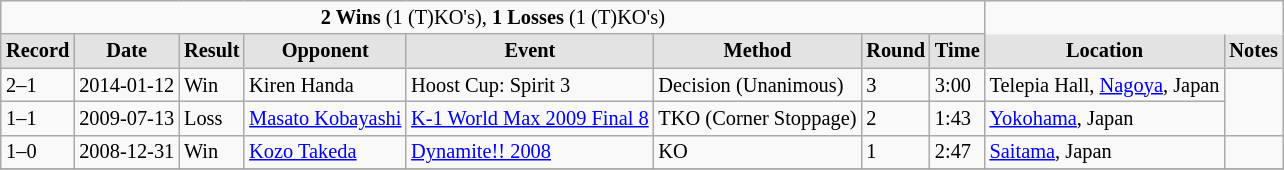<table class="wikitable" style="margin:0.5em auto; font-size:85%">
<tr>
<td style="text-align: center" colspan=8><strong>2 Wins</strong> (1 (T)KO's), <strong>1 Losses</strong> (1 (T)KO's)</td>
</tr>
<tr>
<th style="border-style: none none solid solid; background: #e3e3e3">Record</th>
<th style="border-style: none none solid solid; background: #e3e3e3"><strong>Date</strong></th>
<th style="border-style: none none solid solid; background: #e3e3e3"><strong>Result</strong></th>
<th style="border-style: none none solid solid; background: #e3e3e3"><strong>Opponent</strong></th>
<th style="border-style: none none solid solid; background: #e3e3e3"><strong>Event</strong></th>
<th style="border-style: none none solid solid; background: #e3e3e3"><strong>Method</strong></th>
<th style="border-style: none none solid solid; background: #e3e3e3"><strong>Round</strong></th>
<th style="border-style: none none solid solid; background: #e3e3e3"><strong>Time</strong></th>
<th style="border-style: none none solid solid; background: #e3e3e3"><strong>Location</strong></th>
<th style="border-style: none none solid solid; background: #e3e3e3"><strong>Notes</strong></th>
</tr>
<tr>
<td>2–1</td>
<td>2014-01-12</td>
<td>Win</td>
<td> Kiren Handa</td>
<td>Hoost Cup: Spirit 3</td>
<td>Decision (Unanimous)</td>
<td>3</td>
<td>3:00</td>
<td> Telepia Hall, <a href='#'>Nagoya</a>, Japan</td>
</tr>
<tr>
<td>1–1</td>
<td>2009-07-13</td>
<td>Loss</td>
<td> <a href='#'>Masato Kobayashi</a></td>
<td><a href='#'>K-1 World Max 2009 Final 8</a></td>
<td>TKO (Corner Stoppage)</td>
<td>2</td>
<td>1:43</td>
<td> <a href='#'>Yokohama</a>, Japan</td>
</tr>
<tr>
<td>1–0</td>
<td>2008-12-31</td>
<td>Win</td>
<td> <a href='#'>Kozo Takeda</a></td>
<td><a href='#'>Dynamite!! 2008</a></td>
<td>KO</td>
<td>1</td>
<td>2:47</td>
<td> <a href='#'>Saitama</a>, Japan</td>
<td></td>
</tr>
<tr>
</tr>
</table>
